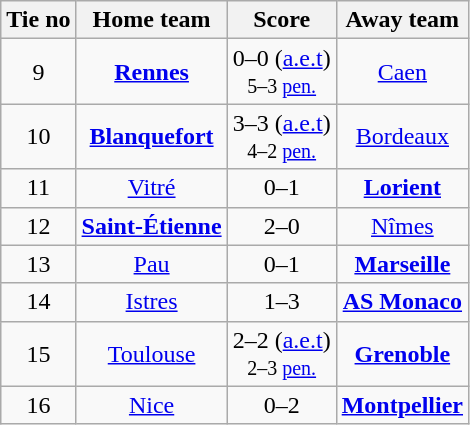<table class="wikitable" style="text-align:center">
<tr>
<th>Tie no</th>
<th>Home team</th>
<th>Score</th>
<th>Away team</th>
</tr>
<tr>
<td>9</td>
<td><strong><a href='#'>Rennes</a></strong></td>
<td>0–0 (<a href='#'>a.e.t</a>) <br> <small>5–3 <a href='#'>pen.</a></small></td>
<td><a href='#'>Caen</a></td>
</tr>
<tr>
<td>10</td>
<td><strong><a href='#'>Blanquefort</a></strong></td>
<td>3–3 (<a href='#'>a.e.t</a>) <br> <small>4–2 <a href='#'>pen.</a></small></td>
<td><a href='#'>Bordeaux</a></td>
</tr>
<tr>
<td>11</td>
<td><a href='#'>Vitré</a></td>
<td>0–1</td>
<td><strong><a href='#'>Lorient</a></strong></td>
</tr>
<tr>
<td>12</td>
<td><strong><a href='#'>Saint-Étienne</a></strong></td>
<td>2–0</td>
<td><a href='#'>Nîmes</a></td>
</tr>
<tr>
<td>13</td>
<td><a href='#'>Pau</a></td>
<td>0–1</td>
<td><strong><a href='#'>Marseille</a></strong></td>
</tr>
<tr>
<td>14</td>
<td><a href='#'>Istres</a></td>
<td>1–3</td>
<td><strong><a href='#'>AS Monaco</a></strong></td>
</tr>
<tr>
<td>15</td>
<td><a href='#'>Toulouse</a></td>
<td>2–2 (<a href='#'>a.e.t</a>) <br> <small>2–3 <a href='#'>pen.</a></small></td>
<td><strong><a href='#'>Grenoble</a></strong></td>
</tr>
<tr>
<td>16</td>
<td><a href='#'>Nice</a></td>
<td>0–2</td>
<td><strong><a href='#'>Montpellier</a></strong></td>
</tr>
</table>
